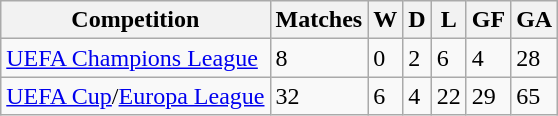<table class="wikitable">
<tr>
<th>Competition</th>
<th>Matches</th>
<th>W</th>
<th>D</th>
<th>L</th>
<th>GF</th>
<th>GA</th>
</tr>
<tr>
<td><a href='#'>UEFA Champions League</a></td>
<td>8</td>
<td>0</td>
<td>2</td>
<td>6</td>
<td>4</td>
<td>28</td>
</tr>
<tr>
<td><a href='#'>UEFA Cup</a>/<a href='#'>Europa League</a></td>
<td>32</td>
<td>6</td>
<td>4</td>
<td>22</td>
<td>29</td>
<td>65</td>
</tr>
</table>
